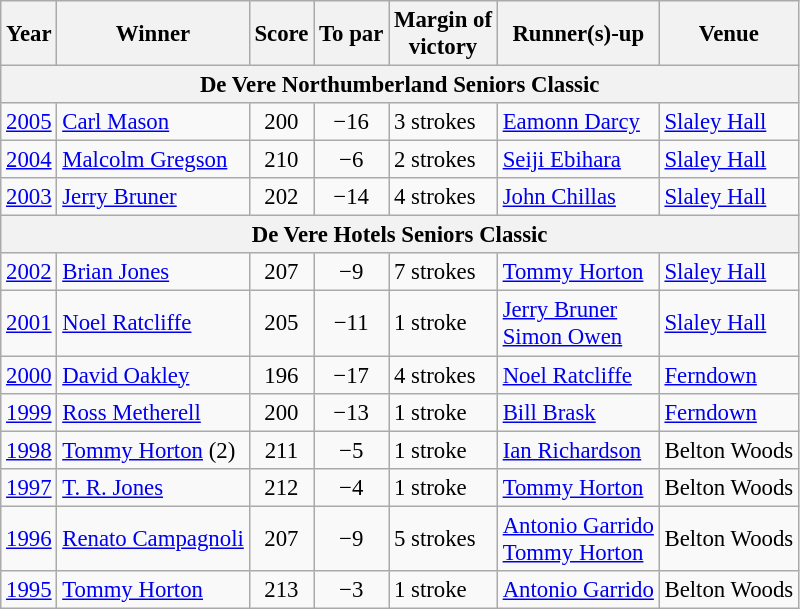<table class="wikitable" style="font-size:95%">
<tr>
<th>Year</th>
<th>Winner</th>
<th>Score</th>
<th>To par</th>
<th>Margin of<br>victory</th>
<th>Runner(s)-up</th>
<th>Venue</th>
</tr>
<tr>
<th colspan=8>De Vere Northumberland Seniors Classic</th>
</tr>
<tr>
<td><a href='#'>2005</a></td>
<td> <a href='#'>Carl Mason</a></td>
<td align=center>200</td>
<td align=center>−16</td>
<td>3 strokes</td>
<td> <a href='#'>Eamonn Darcy</a></td>
<td><a href='#'>Slaley Hall</a></td>
</tr>
<tr>
<td><a href='#'>2004</a></td>
<td> <a href='#'>Malcolm Gregson</a></td>
<td align=center>210</td>
<td align=center>−6</td>
<td>2 strokes</td>
<td> <a href='#'>Seiji Ebihara</a></td>
<td><a href='#'>Slaley Hall</a></td>
</tr>
<tr>
<td><a href='#'>2003</a></td>
<td> <a href='#'>Jerry Bruner</a></td>
<td align=center>202</td>
<td align=center>−14</td>
<td>4 strokes</td>
<td> <a href='#'>John Chillas</a></td>
<td><a href='#'>Slaley Hall</a></td>
</tr>
<tr>
<th colspan=8>De Vere Hotels Seniors Classic</th>
</tr>
<tr>
<td><a href='#'>2002</a></td>
<td> <a href='#'>Brian Jones</a></td>
<td align=center>207</td>
<td align=center>−9</td>
<td>7 strokes</td>
<td> <a href='#'>Tommy Horton</a></td>
<td><a href='#'>Slaley Hall</a></td>
</tr>
<tr>
<td><a href='#'>2001</a></td>
<td> <a href='#'>Noel Ratcliffe</a></td>
<td align=center>205</td>
<td align=center>−11</td>
<td>1 stroke</td>
<td> <a href='#'>Jerry Bruner</a><br> <a href='#'>Simon Owen</a></td>
<td><a href='#'>Slaley Hall</a></td>
</tr>
<tr>
<td><a href='#'>2000</a></td>
<td> <a href='#'>David Oakley</a></td>
<td align=center>196</td>
<td align=center>−17</td>
<td>4 strokes</td>
<td> <a href='#'>Noel Ratcliffe</a></td>
<td><a href='#'>Ferndown</a></td>
</tr>
<tr>
<td><a href='#'>1999</a></td>
<td> <a href='#'>Ross Metherell</a></td>
<td align=center>200</td>
<td align=center>−13</td>
<td>1 stroke</td>
<td> <a href='#'>Bill Brask</a></td>
<td><a href='#'>Ferndown</a></td>
</tr>
<tr>
<td><a href='#'>1998</a></td>
<td> <a href='#'>Tommy Horton</a> (2)</td>
<td align=center>211</td>
<td align=center>−5</td>
<td>1 stroke</td>
<td> <a href='#'>Ian Richardson</a></td>
<td>Belton Woods</td>
</tr>
<tr>
<td><a href='#'>1997</a></td>
<td> <a href='#'>T. R. Jones</a></td>
<td align=center>212</td>
<td align=center>−4</td>
<td>1 stroke</td>
<td> <a href='#'>Tommy Horton</a></td>
<td>Belton Woods</td>
</tr>
<tr>
<td><a href='#'>1996</a></td>
<td> <a href='#'>Renato Campagnoli</a></td>
<td align=center>207</td>
<td align=center>−9</td>
<td>5 strokes</td>
<td> <a href='#'>Antonio Garrido</a><br> <a href='#'>Tommy Horton</a></td>
<td>Belton Woods</td>
</tr>
<tr>
<td><a href='#'>1995</a></td>
<td> <a href='#'>Tommy Horton</a></td>
<td align=center>213</td>
<td align=center>−3</td>
<td>1 stroke</td>
<td> <a href='#'>Antonio Garrido</a></td>
<td>Belton Woods</td>
</tr>
</table>
